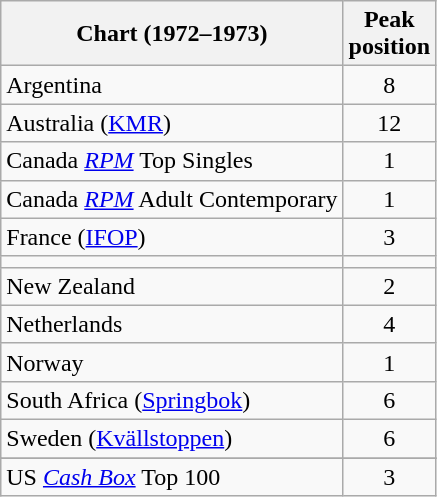<table class="wikitable sortable">
<tr>
<th align="left">Chart (1972–1973)</th>
<th align="left">Peak<br>position</th>
</tr>
<tr>
<td>Argentina</td>
<td style="text-align:center;">8</td>
</tr>
<tr>
<td align="left">Australia (<a href='#'>KMR</a>) </td>
<td style="text-align:center;">12</td>
</tr>
<tr>
<td>Canada <a href='#'><em>RPM</em></a> Top Singles</td>
<td style="text-align:center;">1</td>
</tr>
<tr>
<td align="left">Canada <a href='#'><em>RPM</em></a> Adult Contemporary </td>
<td style="text-align:center;">1</td>
</tr>
<tr>
<td>France (<a href='#'>IFOP</a>)</td>
<td align="center">3</td>
</tr>
<tr>
<td></td>
</tr>
<tr>
<td align="left">New Zealand </td>
<td style="text-align:center;">2</td>
</tr>
<tr>
<td>Netherlands</td>
<td style="text-align:center;">4</td>
</tr>
<tr>
<td>Norway</td>
<td style="text-align:center;">1</td>
</tr>
<tr>
<td>South Africa (<a href='#'>Springbok</a>)</td>
<td align="center">6</td>
</tr>
<tr>
<td>Sweden (<a href='#'>Kvällstoppen</a>)</td>
<td align="center">6</td>
</tr>
<tr>
</tr>
<tr>
</tr>
<tr>
</tr>
<tr>
<td align="left">US <em><a href='#'>Cash Box</a></em> Top 100</td>
<td style="text-align:center;">3</td>
</tr>
</table>
